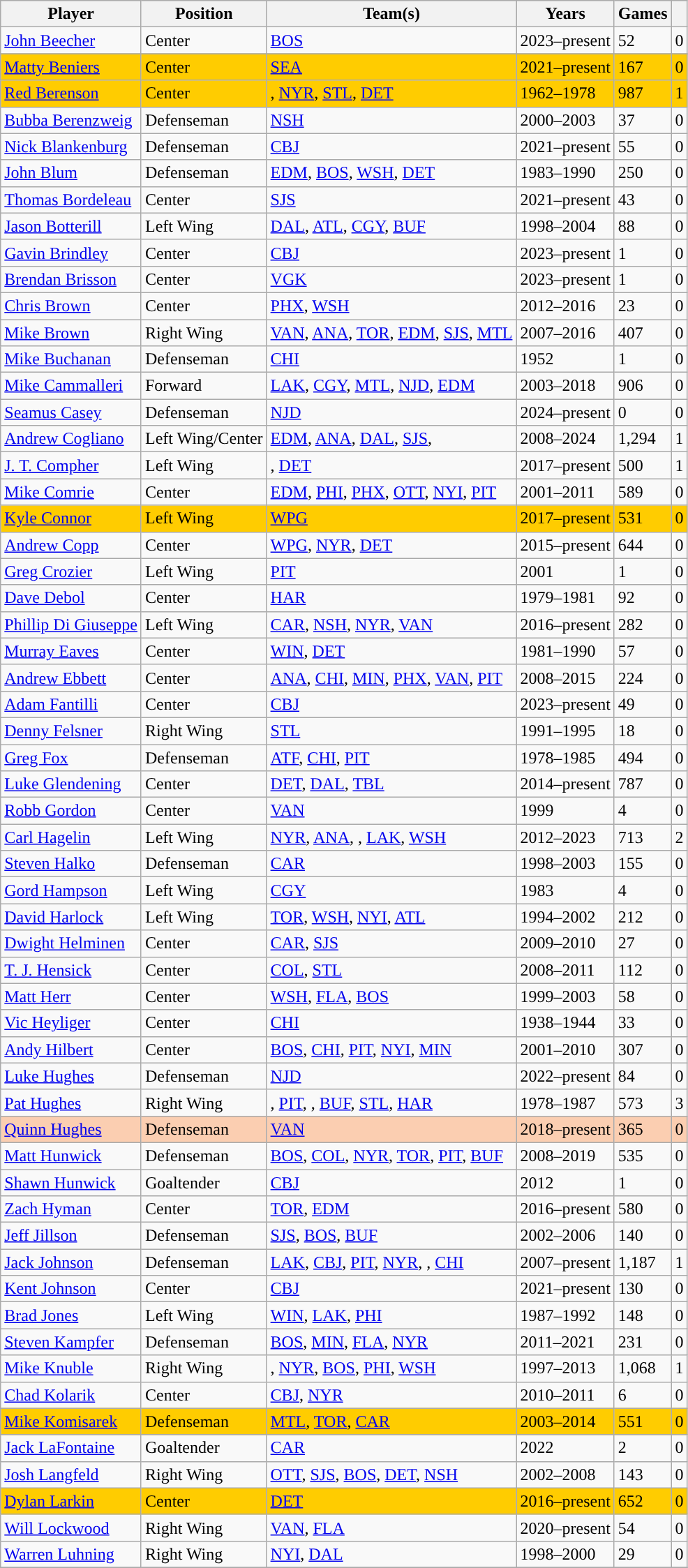<table class="wikitable sortable">
<tr>
<th>Player</th>
<th>Position</th>
<th>Team(s)</th>
<th>Years</th>
<th>Games</th>
<th><a href='#'></a></th>
</tr>
<tr>
<td><a href='#'>John Beecher</a></td>
<td>Center</td>
<td><a href='#'>BOS</a></td>
<td>2023–present</td>
<td>52</td>
<td>0</td>
</tr>
<tr>
</tr>
<tr bgcolor=FFCC00>
<td><a href='#'>Matty Beniers</a></td>
<td>Center</td>
<td><a href='#'>SEA</a></td>
<td>2021–present</td>
<td>167</td>
<td>0</td>
</tr>
<tr bgcolor=FFCC00>
<td><a href='#'>Red Berenson</a></td>
<td>Center</td>
<td><span><strong></strong></span>, <a href='#'>NYR</a>, <a href='#'>STL</a>, <a href='#'>DET</a></td>
<td>1962–1978</td>
<td>987</td>
<td>1</td>
</tr>
<tr>
<td><a href='#'>Bubba Berenzweig</a></td>
<td>Defenseman</td>
<td><a href='#'>NSH</a></td>
<td>2000–2003</td>
<td>37</td>
<td>0</td>
</tr>
<tr>
<td><a href='#'>Nick Blankenburg</a></td>
<td>Defenseman</td>
<td><a href='#'>CBJ</a></td>
<td>2021–present</td>
<td>55</td>
<td>0</td>
</tr>
<tr>
<td><a href='#'>John Blum</a></td>
<td>Defenseman</td>
<td><a href='#'>EDM</a>, <a href='#'>BOS</a>, <a href='#'>WSH</a>, <a href='#'>DET</a></td>
<td>1983–1990</td>
<td>250</td>
<td>0</td>
</tr>
<tr>
<td><a href='#'>Thomas Bordeleau</a></td>
<td>Center</td>
<td><a href='#'>SJS</a></td>
<td>2021–present</td>
<td>43</td>
<td>0</td>
</tr>
<tr>
<td><a href='#'>Jason Botterill</a></td>
<td>Left Wing</td>
<td><a href='#'>DAL</a>, <a href='#'>ATL</a>, <a href='#'>CGY</a>, <a href='#'>BUF</a></td>
<td>1998–2004</td>
<td>88</td>
<td>0</td>
</tr>
<tr>
<td><a href='#'>Gavin Brindley</a></td>
<td>Center</td>
<td><a href='#'>CBJ</a></td>
<td>2023–present</td>
<td>1</td>
<td>0</td>
</tr>
<tr>
<td><a href='#'>Brendan Brisson</a></td>
<td>Center</td>
<td><a href='#'>VGK</a></td>
<td>2023–present</td>
<td>1</td>
<td>0</td>
</tr>
<tr>
<td><a href='#'>Chris Brown</a></td>
<td>Center</td>
<td><a href='#'>PHX</a>, <a href='#'>WSH</a></td>
<td>2012–2016</td>
<td>23</td>
<td>0</td>
</tr>
<tr>
<td><a href='#'>Mike Brown</a></td>
<td>Right Wing</td>
<td><a href='#'>VAN</a>, <a href='#'>ANA</a>, <a href='#'>TOR</a>, <a href='#'>EDM</a>, <a href='#'>SJS</a>, <a href='#'>MTL</a></td>
<td>2007–2016</td>
<td>407</td>
<td>0</td>
</tr>
<tr>
<td><a href='#'>Mike Buchanan</a></td>
<td>Defenseman</td>
<td><a href='#'>CHI</a></td>
<td>1952</td>
<td>1</td>
<td>0</td>
</tr>
<tr>
<td><a href='#'>Mike Cammalleri</a></td>
<td>Forward</td>
<td><a href='#'>LAK</a>, <a href='#'>CGY</a>, <a href='#'>MTL</a>, <a href='#'>NJD</a>, <a href='#'>EDM</a></td>
<td>2003–2018</td>
<td>906</td>
<td>0</td>
</tr>
<tr>
<td><a href='#'>Seamus Casey</a></td>
<td>Defenseman</td>
<td><a href='#'>NJD</a></td>
<td>2024–present</td>
<td>0</td>
<td>0</td>
</tr>
<tr>
<td><a href='#'>Andrew Cogliano</a></td>
<td>Left Wing/Center</td>
<td><a href='#'>EDM</a>, <a href='#'>ANA</a>, <a href='#'>DAL</a>, <a href='#'>SJS</a>, <span><strong></strong></span></td>
<td>2008–2024</td>
<td>1,294</td>
<td>1</td>
</tr>
<tr>
<td><a href='#'>J. T. Compher</a></td>
<td>Left Wing</td>
<td><span><strong></strong></span>, <a href='#'>DET</a></td>
<td>2017–present</td>
<td>500</td>
<td>1</td>
</tr>
<tr>
<td><a href='#'>Mike Comrie</a></td>
<td>Center</td>
<td><a href='#'>EDM</a>, <a href='#'>PHI</a>, <a href='#'>PHX</a>, <a href='#'>OTT</a>, <a href='#'>NYI</a>, <a href='#'>PIT</a></td>
<td>2001–2011</td>
<td>589</td>
<td>0</td>
</tr>
<tr bgcolor=FFCC00>
<td><a href='#'>Kyle Connor</a></td>
<td>Left Wing</td>
<td><a href='#'>WPG</a></td>
<td>2017–present</td>
<td>531</td>
<td>0</td>
</tr>
<tr>
<td><a href='#'>Andrew Copp</a></td>
<td>Center</td>
<td><a href='#'>WPG</a>, <a href='#'>NYR</a>, <a href='#'>DET</a></td>
<td>2015–present</td>
<td>644</td>
<td>0</td>
</tr>
<tr>
<td><a href='#'>Greg Crozier</a></td>
<td>Left Wing</td>
<td><a href='#'>PIT</a></td>
<td>2001</td>
<td>1</td>
<td>0</td>
</tr>
<tr>
<td><a href='#'>Dave Debol</a></td>
<td>Center</td>
<td><a href='#'>HAR</a></td>
<td>1979–1981</td>
<td>92</td>
<td>0</td>
</tr>
<tr>
<td><a href='#'>Phillip Di Giuseppe</a></td>
<td>Left Wing</td>
<td><a href='#'>CAR</a>, <a href='#'>NSH</a>, <a href='#'>NYR</a>, <a href='#'>VAN</a></td>
<td>2016–present</td>
<td>282</td>
<td>0</td>
</tr>
<tr>
<td><a href='#'>Murray Eaves</a></td>
<td>Center</td>
<td><a href='#'>WIN</a>, <a href='#'>DET</a></td>
<td>1981–1990</td>
<td>57</td>
<td>0</td>
</tr>
<tr>
<td><a href='#'>Andrew Ebbett</a></td>
<td>Center</td>
<td><a href='#'>ANA</a>, <a href='#'>CHI</a>, <a href='#'>MIN</a>, <a href='#'>PHX</a>, <a href='#'>VAN</a>, <a href='#'>PIT</a></td>
<td>2008–2015</td>
<td>224</td>
<td>0</td>
</tr>
<tr>
<td><a href='#'>Adam Fantilli</a></td>
<td>Center</td>
<td><a href='#'>CBJ</a></td>
<td>2023–present</td>
<td>49</td>
<td>0</td>
</tr>
<tr>
<td><a href='#'>Denny Felsner</a></td>
<td>Right Wing</td>
<td><a href='#'>STL</a></td>
<td>1991–1995</td>
<td>18</td>
<td>0</td>
</tr>
<tr>
<td><a href='#'>Greg Fox</a></td>
<td>Defenseman</td>
<td><a href='#'>ATF</a>, <a href='#'>CHI</a>, <a href='#'>PIT</a></td>
<td>1978–1985</td>
<td>494</td>
<td>0</td>
</tr>
<tr>
<td><a href='#'>Luke Glendening</a></td>
<td>Center</td>
<td><a href='#'>DET</a>, <a href='#'>DAL</a>, <a href='#'>TBL</a></td>
<td>2014–present</td>
<td>787</td>
<td>0</td>
</tr>
<tr>
<td><a href='#'>Robb Gordon</a></td>
<td>Center</td>
<td><a href='#'>VAN</a></td>
<td>1999</td>
<td>4</td>
<td>0</td>
</tr>
<tr>
<td><a href='#'>Carl Hagelin</a></td>
<td>Left Wing</td>
<td><a href='#'>NYR</a>, <a href='#'>ANA</a>, <span><strong></strong></span>, <a href='#'>LAK</a>, <a href='#'>WSH</a></td>
<td>2012–2023</td>
<td>713</td>
<td>2</td>
</tr>
<tr>
<td><a href='#'>Steven Halko</a></td>
<td>Defenseman</td>
<td><a href='#'>CAR</a></td>
<td>1998–2003</td>
<td>155</td>
<td>0</td>
</tr>
<tr>
<td><a href='#'>Gord Hampson</a></td>
<td>Left Wing</td>
<td><a href='#'>CGY</a></td>
<td>1983</td>
<td>4</td>
<td>0</td>
</tr>
<tr>
<td><a href='#'>David Harlock</a></td>
<td>Left Wing</td>
<td><a href='#'>TOR</a>, <a href='#'>WSH</a>, <a href='#'>NYI</a>, <a href='#'>ATL</a></td>
<td>1994–2002</td>
<td>212</td>
<td>0</td>
</tr>
<tr>
<td><a href='#'>Dwight Helminen</a></td>
<td>Center</td>
<td><a href='#'>CAR</a>, <a href='#'>SJS</a></td>
<td>2009–2010</td>
<td>27</td>
<td>0</td>
</tr>
<tr>
<td><a href='#'>T. J. Hensick</a></td>
<td>Center</td>
<td><a href='#'>COL</a>, <a href='#'>STL</a></td>
<td>2008–2011</td>
<td>112</td>
<td>0</td>
</tr>
<tr>
<td><a href='#'>Matt Herr</a></td>
<td>Center</td>
<td><a href='#'>WSH</a>, <a href='#'>FLA</a>, <a href='#'>BOS</a></td>
<td>1999–2003</td>
<td>58</td>
<td>0</td>
</tr>
<tr>
<td><a href='#'>Vic Heyliger</a></td>
<td>Center</td>
<td><a href='#'>CHI</a></td>
<td>1938–1944</td>
<td>33</td>
<td>0</td>
</tr>
<tr>
<td><a href='#'>Andy Hilbert</a></td>
<td>Center</td>
<td><a href='#'>BOS</a>, <a href='#'>CHI</a>, <a href='#'>PIT</a>, <a href='#'>NYI</a>, <a href='#'>MIN</a></td>
<td>2001–2010</td>
<td>307</td>
<td>0</td>
</tr>
<tr>
<td><a href='#'>Luke Hughes</a></td>
<td>Defenseman</td>
<td><a href='#'>NJD</a></td>
<td>2022–present</td>
<td>84</td>
<td>0</td>
</tr>
<tr>
<td><a href='#'>Pat Hughes</a></td>
<td>Right Wing</td>
<td><span><strong></strong></span>, <a href='#'>PIT</a>, <span><strong></strong></span>, <a href='#'>BUF</a>, <a href='#'>STL</a>, <a href='#'>HAR</a></td>
<td>1978–1987</td>
<td>573</td>
<td>3</td>
</tr>
<tr bgcolor=FBCEB1>
<td><a href='#'>Quinn Hughes</a></td>
<td>Defenseman</td>
<td><a href='#'>VAN</a></td>
<td>2018–present</td>
<td>365</td>
<td>0</td>
</tr>
<tr>
<td><a href='#'>Matt Hunwick</a></td>
<td>Defenseman</td>
<td><a href='#'>BOS</a>, <a href='#'>COL</a>, <a href='#'>NYR</a>, <a href='#'>TOR</a>, <a href='#'>PIT</a>, <a href='#'>BUF</a></td>
<td>2008–2019</td>
<td>535</td>
<td>0</td>
</tr>
<tr>
<td><a href='#'>Shawn Hunwick</a></td>
<td>Goaltender</td>
<td><a href='#'>CBJ</a></td>
<td>2012</td>
<td>1</td>
<td>0</td>
</tr>
<tr>
<td><a href='#'>Zach Hyman</a></td>
<td>Center</td>
<td><a href='#'>TOR</a>, <a href='#'>EDM</a></td>
<td>2016–present</td>
<td>580</td>
<td>0</td>
</tr>
<tr>
<td><a href='#'>Jeff Jillson</a></td>
<td>Defenseman</td>
<td><a href='#'>SJS</a>, <a href='#'>BOS</a>, <a href='#'>BUF</a></td>
<td>2002–2006</td>
<td>140</td>
<td>0</td>
</tr>
<tr>
<td><a href='#'>Jack Johnson</a></td>
<td>Defenseman</td>
<td><a href='#'>LAK</a>, <a href='#'>CBJ</a>, <a href='#'>PIT</a>, <a href='#'>NYR</a>, <span><strong></strong></span>, <a href='#'>CHI</a></td>
<td>2007–present</td>
<td>1,187</td>
<td>1</td>
</tr>
<tr>
<td><a href='#'>Kent Johnson</a></td>
<td>Center</td>
<td><a href='#'>CBJ</a></td>
<td>2021–present</td>
<td>130</td>
<td>0</td>
</tr>
<tr>
<td><a href='#'>Brad Jones</a></td>
<td>Left Wing</td>
<td><a href='#'>WIN</a>, <a href='#'>LAK</a>, <a href='#'>PHI</a></td>
<td>1987–1992</td>
<td>148</td>
<td>0</td>
</tr>
<tr>
<td><a href='#'>Steven Kampfer</a></td>
<td>Defenseman</td>
<td><a href='#'>BOS</a>, <a href='#'>MIN</a>, <a href='#'>FLA</a>, <a href='#'>NYR</a></td>
<td>2011–2021</td>
<td>231</td>
<td>0</td>
</tr>
<tr>
<td><a href='#'>Mike Knuble</a></td>
<td>Right Wing</td>
<td><span><strong></strong></span>, <a href='#'>NYR</a>, <a href='#'>BOS</a>, <a href='#'>PHI</a>, <a href='#'>WSH</a></td>
<td>1997–2013</td>
<td>1,068</td>
<td>1</td>
</tr>
<tr>
<td><a href='#'>Chad Kolarik</a></td>
<td>Center</td>
<td><a href='#'>CBJ</a>, <a href='#'>NYR</a></td>
<td>2010–2011</td>
<td>6</td>
<td>0</td>
</tr>
<tr bgcolor=FFCC00>
<td><a href='#'>Mike Komisarek</a></td>
<td>Defenseman</td>
<td><a href='#'>MTL</a>, <a href='#'>TOR</a>, <a href='#'>CAR</a></td>
<td>2003–2014</td>
<td>551</td>
<td>0</td>
</tr>
<tr>
<td><a href='#'>Jack LaFontaine</a></td>
<td>Goaltender</td>
<td><a href='#'>CAR</a></td>
<td>2022</td>
<td>2</td>
<td>0</td>
</tr>
<tr>
<td><a href='#'>Josh Langfeld</a></td>
<td>Right Wing</td>
<td><a href='#'>OTT</a>, <a href='#'>SJS</a>, <a href='#'>BOS</a>, <a href='#'>DET</a>, <a href='#'>NSH</a></td>
<td>2002–2008</td>
<td>143</td>
<td>0</td>
</tr>
<tr bgcolor=FFCC00>
<td><a href='#'>Dylan Larkin</a></td>
<td>Center</td>
<td><a href='#'>DET</a></td>
<td>2016–present</td>
<td>652</td>
<td>0</td>
</tr>
<tr>
<td><a href='#'>Will Lockwood</a></td>
<td>Right Wing</td>
<td><a href='#'>VAN</a>, <a href='#'>FLA</a></td>
<td>2020–present</td>
<td>54</td>
<td>0</td>
</tr>
<tr>
<td><a href='#'>Warren Luhning</a></td>
<td>Right Wing</td>
<td><a href='#'>NYI</a>, <a href='#'>DAL</a></td>
<td>1998–2000</td>
<td>29</td>
<td>0</td>
</tr>
<tr>
</tr>
</table>
